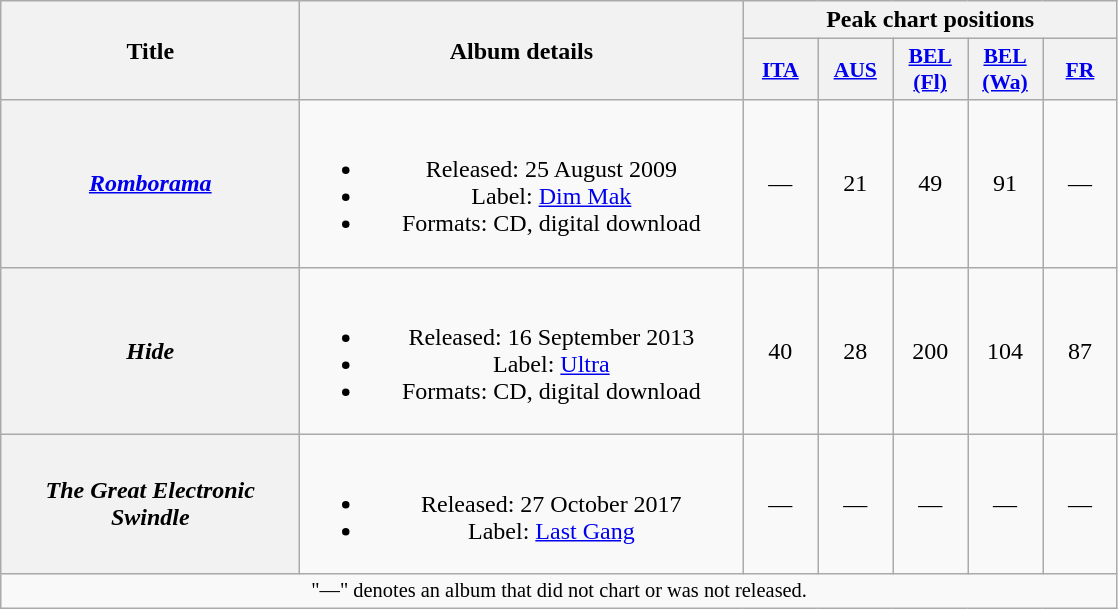<table class="wikitable plainrowheaders" style="text-align:center;">
<tr>
<th scope="col" rowspan="2" style="width:12em;">Title</th>
<th scope="col" rowspan="2" style="width:18em;">Album details</th>
<th scope="col" colspan="5">Peak chart positions</th>
</tr>
<tr>
<th scope="col" style="width:3em;font-size:90%;"><a href='#'>ITA</a><br></th>
<th scope="col" style="width:3em;font-size:90%;"><a href='#'>AUS</a><br></th>
<th scope="col" style="width:3em;font-size:90%;"><a href='#'>BEL <br>(Fl)</a><br></th>
<th scope="col" style="width:3em;font-size:90%;"><a href='#'>BEL <br>(Wa)</a><br></th>
<th scope="col" style="width:3em;font-size:90%;"><a href='#'>FR</a><br></th>
</tr>
<tr>
<th scope="row"><em><a href='#'>Romborama</a></em></th>
<td><br><ul><li>Released: 25 August 2009</li><li>Label: <a href='#'>Dim Mak</a></li><li>Formats: CD, digital download</li></ul></td>
<td>—</td>
<td>21</td>
<td>49</td>
<td>91</td>
<td>—</td>
</tr>
<tr>
<th scope="row"><em>Hide</em></th>
<td><br><ul><li>Released: 16 September 2013</li><li>Label: <a href='#'>Ultra</a></li><li>Formats: CD, digital download</li></ul></td>
<td>40</td>
<td>28</td>
<td>200</td>
<td>104</td>
<td>87</td>
</tr>
<tr>
<th scope="row"><em>The Great Electronic Swindle</em></th>
<td><br><ul><li>Released: 27 October 2017</li><li>Label: <a href='#'>Last Gang</a></li></ul></td>
<td>—</td>
<td>—</td>
<td>—</td>
<td>—</td>
<td>—</td>
</tr>
<tr>
<td colspan="7" style="font-size:85%">"—" denotes an album that did not chart or was not released.</td>
</tr>
</table>
